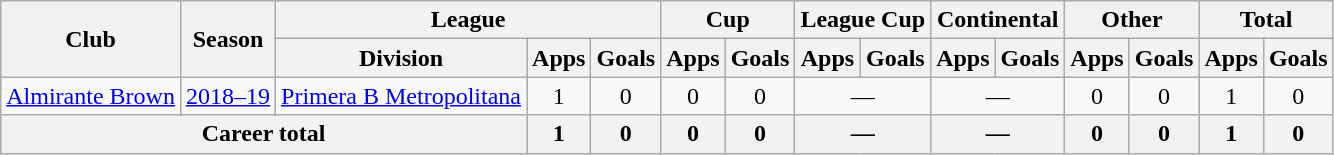<table class="wikitable" style="text-align:center">
<tr>
<th rowspan="2">Club</th>
<th rowspan="2">Season</th>
<th colspan="3">League</th>
<th colspan="2">Cup</th>
<th colspan="2">League Cup</th>
<th colspan="2">Continental</th>
<th colspan="2">Other</th>
<th colspan="2">Total</th>
</tr>
<tr>
<th>Division</th>
<th>Apps</th>
<th>Goals</th>
<th>Apps</th>
<th>Goals</th>
<th>Apps</th>
<th>Goals</th>
<th>Apps</th>
<th>Goals</th>
<th>Apps</th>
<th>Goals</th>
<th>Apps</th>
<th>Goals</th>
</tr>
<tr>
<td rowspan="1"><a href='#'>Almirante Brown</a></td>
<td><a href='#'>2018–19</a></td>
<td rowspan="1"><a href='#'>Primera B Metropolitana</a></td>
<td>1</td>
<td>0</td>
<td>0</td>
<td>0</td>
<td colspan="2">—</td>
<td colspan="2">—</td>
<td>0</td>
<td>0</td>
<td>1</td>
<td>0</td>
</tr>
<tr>
<th colspan="3">Career total</th>
<th>1</th>
<th>0</th>
<th>0</th>
<th>0</th>
<th colspan="2">—</th>
<th colspan="2">—</th>
<th>0</th>
<th>0</th>
<th>1</th>
<th>0</th>
</tr>
</table>
